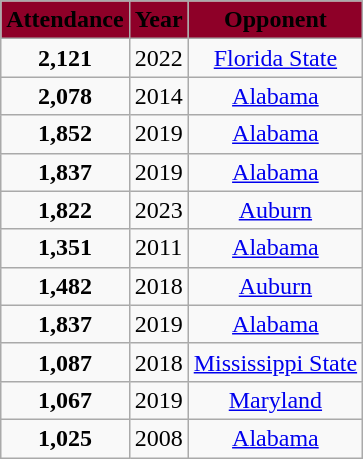<table class="wikitable" style="text-align:center;">
<tr>
<th style="background:#8e0028;"><span> Attendance</span></th>
<th style="background:#8e0028;"><span> Year</span></th>
<th style="background:#8e0028;"><span> Opponent</span></th>
</tr>
<tr style="text-align:center;">
<td><strong>2,121</strong></td>
<td>2022</td>
<td><a href='#'>Florida State</a></td>
</tr>
<tr style="text-align:center;">
<td><strong>2,078</strong></td>
<td>2014</td>
<td><a href='#'>Alabama</a></td>
</tr>
<tr style="text-align:center;">
<td><strong>1,852</strong></td>
<td>2019</td>
<td><a href='#'>Alabama</a></td>
</tr>
<tr style="text-align:center;">
<td><strong>1,837</strong></td>
<td>2019</td>
<td><a href='#'>Alabama</a></td>
</tr>
<tr style="text-align:center;">
<td><strong>1,822</strong></td>
<td>2023</td>
<td><a href='#'>Auburn</a></td>
</tr>
<tr style="text-align:center;">
<td><strong>1,351</strong></td>
<td>2011</td>
<td><a href='#'>Alabama</a></td>
</tr>
<tr style="text-align:center;">
<td><strong>1,482</strong></td>
<td>2018</td>
<td><a href='#'>Auburn</a></td>
</tr>
<tr style="text-align:center;">
<td><strong>1,837</strong></td>
<td>2019</td>
<td><a href='#'>Alabama</a></td>
</tr>
<tr style="text-align:center;">
<td><strong>1,087</strong></td>
<td>2018</td>
<td><a href='#'>Mississippi State</a></td>
</tr>
<tr style="text-align:center;">
<td><strong>1,067</strong></td>
<td>2019</td>
<td><a href='#'>Maryland</a></td>
</tr>
<tr style="text-align:center;">
<td><strong>1,025</strong></td>
<td>2008</td>
<td><a href='#'>Alabama</a></td>
</tr>
</table>
